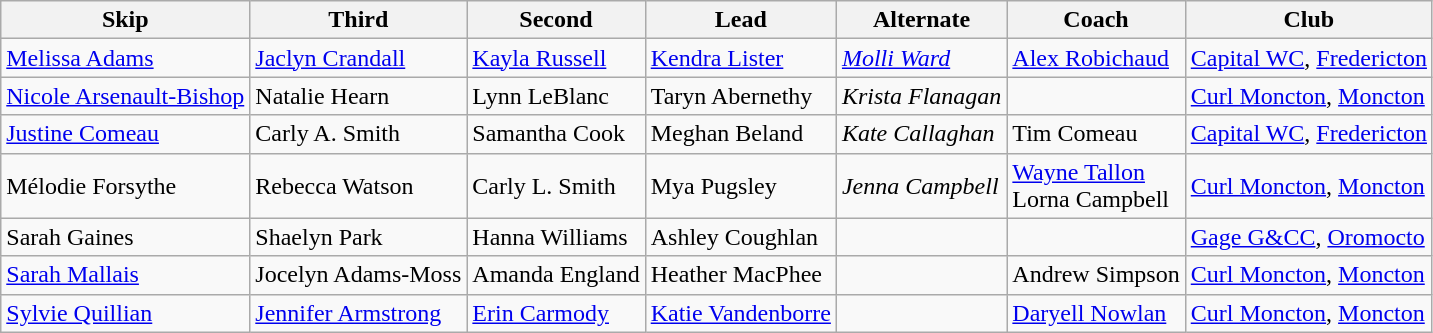<table class="wikitable">
<tr>
<th scope="col">Skip</th>
<th scope="col">Third</th>
<th scope="col">Second</th>
<th scope="col">Lead</th>
<th scope="col">Alternate</th>
<th scope="col">Coach</th>
<th scope="col">Club</th>
</tr>
<tr>
<td><a href='#'>Melissa Adams</a></td>
<td><a href='#'>Jaclyn Crandall</a></td>
<td><a href='#'>Kayla Russell</a></td>
<td><a href='#'>Kendra Lister</a></td>
<td><em><a href='#'>Molli Ward</a></em></td>
<td><a href='#'>Alex Robichaud</a></td>
<td><a href='#'>Capital WC</a>, <a href='#'>Fredericton</a></td>
</tr>
<tr>
<td><a href='#'>Nicole Arsenault-Bishop</a></td>
<td>Natalie Hearn</td>
<td>Lynn LeBlanc</td>
<td>Taryn Abernethy</td>
<td><em>Krista Flanagan</em></td>
<td></td>
<td><a href='#'>Curl Moncton</a>, <a href='#'>Moncton</a></td>
</tr>
<tr>
<td><a href='#'>Justine Comeau</a></td>
<td>Carly A. Smith</td>
<td>Samantha Cook</td>
<td>Meghan Beland</td>
<td><em>Kate Callaghan</em></td>
<td>Tim Comeau</td>
<td><a href='#'>Capital WC</a>, <a href='#'>Fredericton</a></td>
</tr>
<tr>
<td>Mélodie Forsythe</td>
<td>Rebecca Watson</td>
<td>Carly L. Smith</td>
<td>Mya Pugsley</td>
<td><em>Jenna Campbell</em></td>
<td><a href='#'>Wayne Tallon</a> <br> Lorna Campbell</td>
<td><a href='#'>Curl Moncton</a>, <a href='#'>Moncton</a></td>
</tr>
<tr>
<td>Sarah Gaines</td>
<td>Shaelyn Park</td>
<td>Hanna Williams</td>
<td>Ashley Coughlan</td>
<td></td>
<td></td>
<td><a href='#'>Gage G&CC</a>, <a href='#'>Oromocto</a></td>
</tr>
<tr>
<td><a href='#'>Sarah Mallais</a></td>
<td>Jocelyn Adams-Moss</td>
<td>Amanda England</td>
<td>Heather MacPhee</td>
<td></td>
<td>Andrew Simpson</td>
<td><a href='#'>Curl Moncton</a>, <a href='#'>Moncton</a></td>
</tr>
<tr>
<td><a href='#'>Sylvie Quillian</a></td>
<td><a href='#'>Jennifer Armstrong</a></td>
<td><a href='#'>Erin Carmody</a></td>
<td><a href='#'>Katie Vandenborre</a></td>
<td></td>
<td><a href='#'>Daryell Nowlan</a></td>
<td><a href='#'>Curl Moncton</a>, <a href='#'>Moncton</a></td>
</tr>
</table>
